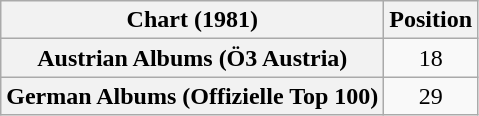<table class="wikitable sortable plainrowheaders" style="text-align:center">
<tr>
<th scope="col">Chart (1981)</th>
<th scope="col">Position</th>
</tr>
<tr>
<th scope="row">Austrian Albums (Ö3 Austria)</th>
<td>18</td>
</tr>
<tr>
<th scope="row">German Albums (Offizielle Top 100)</th>
<td>29</td>
</tr>
</table>
